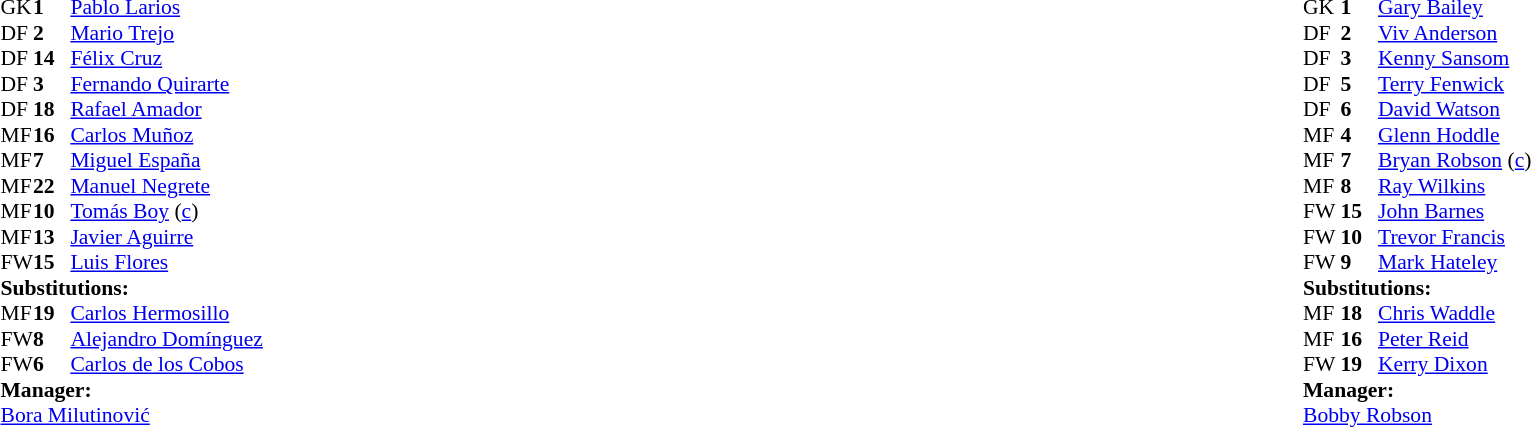<table width="100%">
<tr>
<td valign="top" width="50%"><br><table style="font-size: 90%" cellspacing="0" cellpadding="0">
<tr>
<td colspan="4"></td>
</tr>
<tr>
<th width=" "></th>
<th width="25"></th>
</tr>
<tr>
<td>GK</td>
<td><strong>1</strong></td>
<td><a href='#'>Pablo Larios</a></td>
</tr>
<tr>
<td>DF</td>
<td><strong>2</strong></td>
<td><a href='#'>Mario Trejo</a></td>
</tr>
<tr>
<td>DF</td>
<td><strong>14</strong></td>
<td><a href='#'>Félix Cruz</a></td>
</tr>
<tr>
<td>DF</td>
<td><strong>3</strong></td>
<td><a href='#'>Fernando Quirarte</a></td>
</tr>
<tr>
<td>DF</td>
<td><strong>18</strong></td>
<td><a href='#'>Rafael Amador</a></td>
</tr>
<tr>
<td>MF</td>
<td><strong>16</strong></td>
<td><a href='#'>Carlos Muñoz</a></td>
</tr>
<tr>
<td>MF</td>
<td><strong>7</strong></td>
<td><a href='#'>Miguel España</a></td>
<td></td>
<td></td>
</tr>
<tr>
<td>MF</td>
<td><strong>22</strong></td>
<td><a href='#'>Manuel Negrete</a></td>
</tr>
<tr>
<td>MF</td>
<td><strong>10</strong></td>
<td><a href='#'>Tomás Boy</a> (<a href='#'>c</a>)</td>
<td></td>
<td></td>
</tr>
<tr>
<td>MF</td>
<td><strong>13</strong></td>
<td><a href='#'>Javier Aguirre</a></td>
</tr>
<tr>
<td>FW</td>
<td><strong>15</strong></td>
<td><a href='#'>Luis Flores</a></td>
<td></td>
<td></td>
</tr>
<tr>
<td colspan=3><strong>Substitutions:</strong></td>
</tr>
<tr>
<td>MF</td>
<td><strong>19</strong></td>
<td><a href='#'>Carlos Hermosillo</a></td>
<td></td>
<td></td>
</tr>
<tr>
<td>FW</td>
<td><strong>8</strong></td>
<td><a href='#'>Alejandro Domínguez</a></td>
<td></td>
<td></td>
</tr>
<tr>
<td>FW</td>
<td><strong>6</strong></td>
<td><a href='#'>Carlos de los Cobos</a></td>
<td></td>
<td></td>
</tr>
<tr>
<td colspan=3><strong>Manager:</strong></td>
</tr>
<tr>
<td colspan=3> <a href='#'>Bora Milutinović</a></td>
</tr>
</table>
</td>
<td style="vertical-align:top; width:50%;"><br><table style="font-size:90%; margin:auto;" cellspacing="0" cellpadding="0">
<tr>
<th width=25></th>
<th width=25></th>
</tr>
<tr>
<td>GK</td>
<td><strong>1</strong></td>
<td><a href='#'>Gary Bailey</a></td>
</tr>
<tr>
<td>DF</td>
<td><strong>2</strong></td>
<td><a href='#'>Viv Anderson</a></td>
</tr>
<tr>
<td>DF</td>
<td><strong>3</strong></td>
<td><a href='#'>Kenny Sansom</a></td>
</tr>
<tr>
<td>DF</td>
<td><strong>5</strong></td>
<td><a href='#'>Terry Fenwick</a></td>
</tr>
<tr>
<td>DF</td>
<td><strong>6</strong></td>
<td><a href='#'>David Watson</a></td>
</tr>
<tr>
<td>MF</td>
<td><strong>4</strong></td>
<td><a href='#'>Glenn Hoddle</a></td>
<td></td>
<td></td>
</tr>
<tr>
<td>MF</td>
<td><strong>7</strong></td>
<td><a href='#'>Bryan Robson</a> (<a href='#'>c</a>)</td>
</tr>
<tr>
<td>MF</td>
<td><strong>8</strong></td>
<td><a href='#'>Ray Wilkins</a></td>
<td></td>
<td></td>
</tr>
<tr>
<td>FW</td>
<td><strong>15</strong></td>
<td><a href='#'>John Barnes</a></td>
<td></td>
<td></td>
</tr>
<tr>
<td>FW</td>
<td><strong>10</strong></td>
<td><a href='#'>Trevor Francis</a></td>
</tr>
<tr>
<td>FW</td>
<td><strong>9</strong></td>
<td><a href='#'>Mark Hateley</a></td>
</tr>
<tr>
<td colspan=3><strong>Substitutions:</strong></td>
</tr>
<tr>
<td>MF</td>
<td><strong>18</strong></td>
<td><a href='#'>Chris Waddle</a></td>
<td></td>
<td></td>
</tr>
<tr>
<td>MF</td>
<td><strong>16</strong></td>
<td><a href='#'>Peter Reid</a></td>
<td></td>
<td></td>
</tr>
<tr>
<td>FW</td>
<td><strong>19</strong></td>
<td><a href='#'>Kerry Dixon</a></td>
<td></td>
<td></td>
</tr>
<tr>
<td colspan=3><strong>Manager:</strong></td>
</tr>
<tr>
<td colspan=3><a href='#'>Bobby Robson</a></td>
</tr>
</table>
</td>
</tr>
</table>
